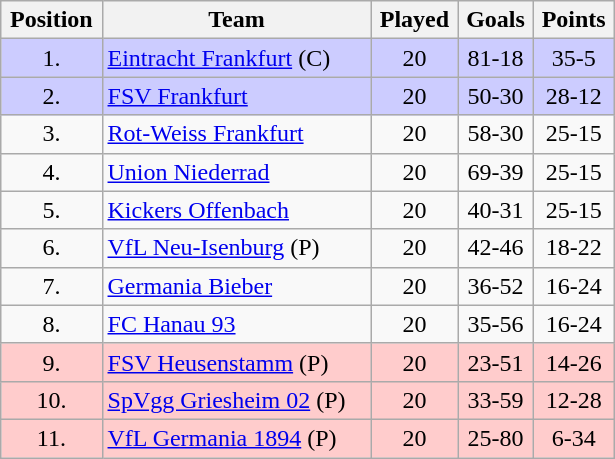<table class="wikitable" style="width:410px; text-align: center;">
<tr>
<th>Position</th>
<th>Team</th>
<th>Played</th>
<th>Goals</th>
<th>Points</th>
</tr>
<tr bgcolor="#ccccff">
<td>1.</td>
<td align="left"><a href='#'>Eintracht Frankfurt</a> (C)</td>
<td>20</td>
<td>81-18</td>
<td>35-5</td>
</tr>
<tr bgcolor="#ccccff">
<td>2.</td>
<td align="left"><a href='#'>FSV Frankfurt</a></td>
<td>20</td>
<td>50-30</td>
<td>28-12</td>
</tr>
<tr>
<td>3.</td>
<td align="left"><a href='#'>Rot-Weiss Frankfurt</a></td>
<td>20</td>
<td>58-30</td>
<td>25-15</td>
</tr>
<tr>
<td>4.</td>
<td align="left"><a href='#'>Union Niederrad</a></td>
<td>20</td>
<td>69-39</td>
<td>25-15</td>
</tr>
<tr>
<td>5.</td>
<td align="left"><a href='#'>Kickers Offenbach</a></td>
<td>20</td>
<td>40-31</td>
<td>25-15</td>
</tr>
<tr>
<td>6.</td>
<td align="left"><a href='#'>VfL Neu-Isenburg</a> (P)</td>
<td>20</td>
<td>42-46</td>
<td>18-22</td>
</tr>
<tr>
<td>7.</td>
<td align="left"><a href='#'>Germania Bieber</a></td>
<td>20</td>
<td>36-52</td>
<td>16-24</td>
</tr>
<tr>
<td>8.</td>
<td align="left"><a href='#'>FC Hanau 93</a></td>
<td>20</td>
<td>35-56</td>
<td>16-24</td>
</tr>
<tr bgcolor="#ffcccc">
<td>9.</td>
<td align="left"><a href='#'>FSV Heusenstamm</a> (P)</td>
<td>20</td>
<td>23-51</td>
<td>14-26</td>
</tr>
<tr bgcolor="#ffcccc">
<td>10.</td>
<td align="left"><a href='#'>SpVgg Griesheim 02</a> (P)</td>
<td>20</td>
<td>33-59</td>
<td>12-28</td>
</tr>
<tr bgcolor="#ffcccc">
<td>11.</td>
<td align="left"><a href='#'>VfL Germania 1894</a> (P)</td>
<td>20</td>
<td>25-80</td>
<td>6-34</td>
</tr>
</table>
